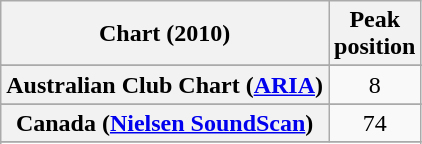<table class="wikitable sortable plainrowheaders" style="text-align:center">
<tr>
<th>Chart (2010)</th>
<th>Peak<br>position</th>
</tr>
<tr>
</tr>
<tr>
<th scope="row">Australian Club Chart (<a href='#'>ARIA</a>)</th>
<td>8</td>
</tr>
<tr>
</tr>
<tr>
</tr>
<tr>
<th scope="row">Canada (<a href='#'>Nielsen SoundScan</a>)</th>
<td>74</td>
</tr>
<tr>
</tr>
<tr>
</tr>
<tr>
</tr>
<tr>
</tr>
</table>
